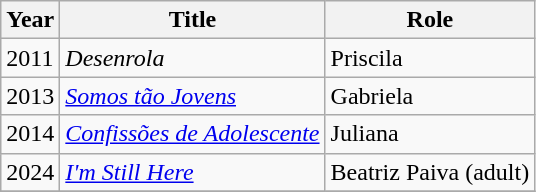<table class="wikitable">
<tr>
<th>Year</th>
<th>Title</th>
<th>Role</th>
</tr>
<tr>
<td>2011</td>
<td><em>Desenrola</em></td>
<td>Priscila</td>
</tr>
<tr>
<td>2013</td>
<td><em><a href='#'>Somos tão Jovens</a></em></td>
<td>Gabriela</td>
</tr>
<tr>
<td>2014</td>
<td><em><a href='#'>Confissões de Adolescente</a></em></td>
<td>Juliana</td>
</tr>
<tr>
<td>2024</td>
<td><em><a href='#'>I'm Still Here</a></em></td>
<td>Beatriz Paiva (adult)</td>
</tr>
<tr>
</tr>
</table>
